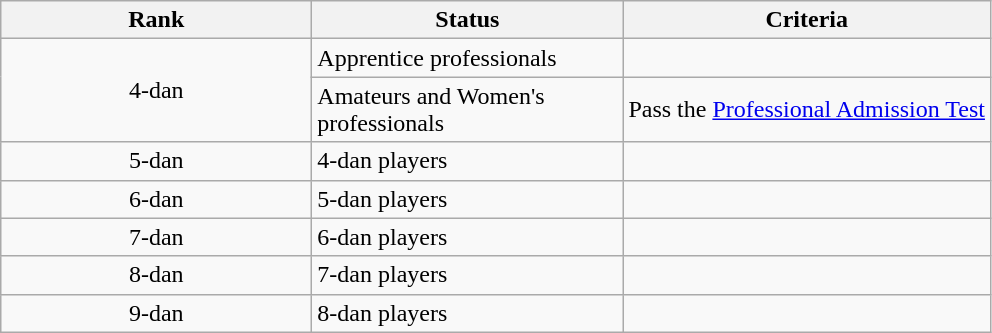<table class="wikitable">
<tr>
<th scope="col" style="width: 200px;">Rank</th>
<th style="width: 200px;">Status</th>
<th>Criteria</th>
</tr>
<tr>
<td rowspan="2" align=center>4-dan</td>
<td>Apprentice professionals</td>
<td></td>
</tr>
<tr>
<td>Amateurs and Women's professionals</td>
<td>Pass the <a href='#'>Professional Admission Test</a></td>
</tr>
<tr>
<td align=center>5-dan</td>
<td>4-dan players</td>
<td></td>
</tr>
<tr>
<td align=center>6-dan</td>
<td>5-dan players</td>
<td></td>
</tr>
<tr>
<td align=center>7-dan</td>
<td>6-dan players</td>
<td></td>
</tr>
<tr>
<td align=center>8-dan</td>
<td>7-dan players</td>
<td></td>
</tr>
<tr>
<td align=center>9-dan</td>
<td>8-dan players</td>
<td></td>
</tr>
</table>
